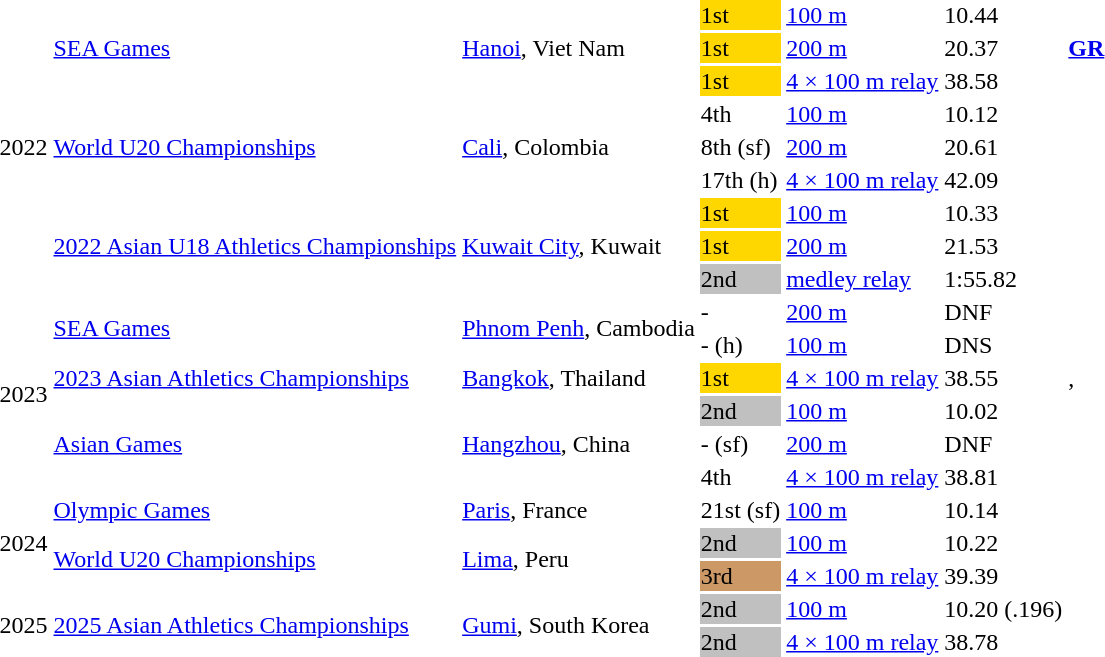<table>
<tr>
<td rowspan=9>2022</td>
<td rowspan=3><a href='#'>SEA Games</a></td>
<td rowspan="3"><a href='#'>Hanoi</a>, Viet Nam</td>
<td bgcolor=gold>1st</td>
<td><a href='#'>100 m</a></td>
<td>10.44</td>
<td></td>
</tr>
<tr>
<td bgcolor=gold>1st</td>
<td><a href='#'>200 m</a></td>
<td>20.37</td>
<td><strong><a href='#'>GR</a></strong></td>
</tr>
<tr>
<td bgcolor=gold>1st</td>
<td><a href='#'>4 × 100 m relay</a></td>
<td>38.58</td>
<td></td>
</tr>
<tr>
<td rowspan=3><a href='#'>World U20 Championships</a></td>
<td rowspan=3><a href='#'>Cali</a>, Colombia</td>
<td>4th</td>
<td><a href='#'>100 m</a></td>
<td>10.12</td>
<td></td>
</tr>
<tr>
<td>8th (sf)</td>
<td><a href='#'>200 m</a></td>
<td>20.61</td>
<td></td>
</tr>
<tr>
<td>17th (h)</td>
<td><a href='#'>4 × 100 m relay</a></td>
<td>42.09</td>
<td></td>
</tr>
<tr>
<td rowspan=3><a href='#'>2022 Asian U18 Athletics Championships</a></td>
<td rowspan=3><a href='#'>Kuwait City</a>, Kuwait</td>
<td bgcolor=gold>1st</td>
<td><a href='#'>100 m</a></td>
<td>10.33</td>
<td></td>
</tr>
<tr>
<td bgcolor=gold>1st</td>
<td><a href='#'>200 m</a></td>
<td>21.53</td>
<td></td>
</tr>
<tr>
<td bgcolor=silver>2nd</td>
<td><a href='#'>medley relay</a></td>
<td>1:55.82</td>
<td></td>
</tr>
<tr>
<td rowspan=6>2023</td>
<td rowspan="2"><a href='#'>SEA Games</a></td>
<td rowspan="2"><a href='#'>Phnom Penh</a>, Cambodia</td>
<td>-</td>
<td><a href='#'>200 m</a></td>
<td>DNF</td>
</tr>
<tr>
<td>- (h)</td>
<td><a href='#'>100 m</a></td>
<td>DNS</td>
</tr>
<tr>
<td><a href='#'>2023 Asian Athletics Championships</a></td>
<td><a href='#'>Bangkok</a>, Thailand</td>
<td bgcolor=gold>1st</td>
<td><a href='#'>4 × 100 m relay</a></td>
<td>38.55</td>
<td>, </td>
</tr>
<tr>
<td rowspan=3><a href='#'>Asian Games</a></td>
<td rowspan="3"><a href='#'>Hangzhou</a>, China</td>
<td bgcolor=silver>2nd</td>
<td><a href='#'>100 m</a></td>
<td>10.02</td>
<td></td>
</tr>
<tr>
<td>- (sf)</td>
<td><a href='#'>200 m</a></td>
<td>DNF</td>
<td></td>
</tr>
<tr>
<td>4th</td>
<td><a href='#'>4 × 100 m relay</a></td>
<td>38.81</td>
<td></td>
</tr>
<tr>
<td rowspan=3>2024</td>
<td><a href='#'>Olympic Games</a></td>
<td><a href='#'>Paris</a>, France</td>
<td>21st (sf)</td>
<td><a href='#'>100 m</a></td>
<td>10.14</td>
<td></td>
</tr>
<tr>
<td rowspan=2><a href='#'>World U20 Championships</a></td>
<td rowspan=2><a href='#'>Lima</a>, Peru</td>
<td bgcolor=silver>2nd</td>
<td><a href='#'>100 m</a></td>
<td>10.22</td>
<td></td>
</tr>
<tr>
<td bgcolor=cc9966>3rd</td>
<td><a href='#'>4 × 100 m relay</a></td>
<td>39.39</td>
<td></td>
</tr>
<tr>
<td rowspan=2>2025</td>
<td rowspan=2><a href='#'>2025 Asian Athletics Championships</a></td>
<td rowspan=2><a href='#'>Gumi</a>, South Korea</td>
<td bgcolor=silver>2nd</td>
<td><a href='#'>100 m</a></td>
<td>10.20 (.196)</td>
<td></td>
</tr>
<tr>
<td bgcolor=silver>2nd</td>
<td><a href='#'>4 × 100 m relay</a></td>
<td>38.78</td>
<td></td>
</tr>
<tr>
</tr>
</table>
